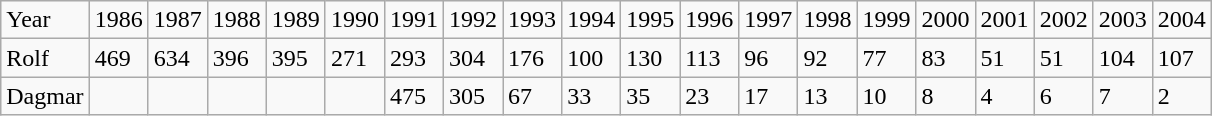<table class="wikitable">
<tr>
<td>Year</td>
<td>1986</td>
<td>1987</td>
<td>1988</td>
<td>1989</td>
<td>1990</td>
<td>1991</td>
<td>1992</td>
<td>1993</td>
<td>1994</td>
<td>1995</td>
<td>1996</td>
<td>1997</td>
<td>1998</td>
<td>1999</td>
<td>2000</td>
<td>2001</td>
<td>2002</td>
<td>2003</td>
<td>2004</td>
</tr>
<tr>
<td>Rolf</td>
<td>469</td>
<td>634</td>
<td>396</td>
<td>395</td>
<td>271</td>
<td>293</td>
<td>304</td>
<td>176</td>
<td>100</td>
<td>130</td>
<td>113</td>
<td>96</td>
<td>92</td>
<td>77</td>
<td>83</td>
<td>51</td>
<td>51</td>
<td>104</td>
<td>107</td>
</tr>
<tr>
<td>Dagmar</td>
<td></td>
<td></td>
<td></td>
<td></td>
<td></td>
<td>475</td>
<td>305</td>
<td>67</td>
<td>33</td>
<td>35</td>
<td>23</td>
<td>17</td>
<td>13</td>
<td>10</td>
<td>8</td>
<td>4</td>
<td>6</td>
<td>7</td>
<td>2</td>
</tr>
</table>
